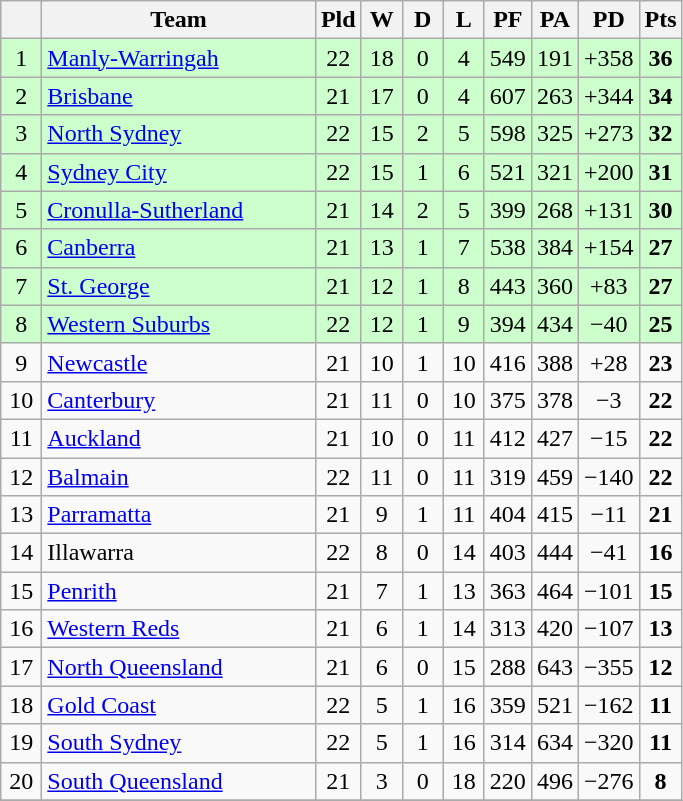<table class="wikitable" style="text-align:center;">
<tr>
<th width=20 abbr="Position×"></th>
<th width=175>Team</th>
<th width=20 abbr="Played">Pld</th>
<th width=20 abbr="Won">W</th>
<th width=20 abbr="Drawn">D</th>
<th width=20 abbr="Lost">L</th>
<th width=20 abbr="Points for">PF</th>
<th width=20 abbr="Points against">PA</th>
<th width=20 abbr="Points difference">PD</th>
<th width=20 abbr="Points">Pts</th>
</tr>
<tr style="background: #ccffcc;">
<td>1</td>
<td style="text-align:left;"> <a href='#'>Manly-Warringah</a></td>
<td>22</td>
<td>18</td>
<td>0</td>
<td>4</td>
<td>549</td>
<td>191</td>
<td>+358</td>
<td><strong>36</strong></td>
</tr>
<tr style="background: #ccffcc;">
<td>2</td>
<td style="text-align:left;"> <a href='#'>Brisbane</a></td>
<td>21</td>
<td>17</td>
<td>0</td>
<td>4</td>
<td>607</td>
<td>263</td>
<td>+344</td>
<td><strong>34</strong></td>
</tr>
<tr style="background: #ccffcc;">
<td>3</td>
<td style="text-align:left;"> <a href='#'>North Sydney</a></td>
<td>22</td>
<td>15</td>
<td>2</td>
<td>5</td>
<td>598</td>
<td>325</td>
<td>+273</td>
<td><strong>32</strong></td>
</tr>
<tr style="background: #ccffcc;">
<td>4</td>
<td style="text-align:left;"> <a href='#'>Sydney City</a></td>
<td>22</td>
<td>15</td>
<td>1</td>
<td>6</td>
<td>521</td>
<td>321</td>
<td>+200</td>
<td><strong>31</strong></td>
</tr>
<tr style="background: #ccffcc;">
<td>5</td>
<td style="text-align:left;"> <a href='#'>Cronulla-Sutherland</a></td>
<td>21</td>
<td>14</td>
<td>2</td>
<td>5</td>
<td>399</td>
<td>268</td>
<td>+131</td>
<td><strong>30</strong></td>
</tr>
<tr style="background: #ccffcc;">
<td>6</td>
<td style="text-align:left;"> <a href='#'>Canberra</a></td>
<td>21</td>
<td>13</td>
<td>1</td>
<td>7</td>
<td>538</td>
<td>384</td>
<td>+154</td>
<td><strong>27</strong></td>
</tr>
<tr style="background: #ccffcc;">
<td>7</td>
<td style="text-align:left;"> <a href='#'>St. George</a></td>
<td>21</td>
<td>12</td>
<td>1</td>
<td>8</td>
<td>443</td>
<td>360</td>
<td>+83</td>
<td><strong>27</strong></td>
</tr>
<tr style="background: #ccffcc;">
<td>8</td>
<td style="text-align:left;"> <a href='#'>Western Suburbs</a></td>
<td>22</td>
<td>12</td>
<td>1</td>
<td>9</td>
<td>394</td>
<td>434</td>
<td>−40</td>
<td><strong>25</strong></td>
</tr>
<tr>
<td>9</td>
<td style="text-align:left;"> <a href='#'>Newcastle</a></td>
<td>21</td>
<td>10</td>
<td>1</td>
<td>10</td>
<td>416</td>
<td>388</td>
<td>+28</td>
<td><strong>23</strong></td>
</tr>
<tr>
<td>10</td>
<td style="text-align:left;"> <a href='#'>Canterbury</a></td>
<td>21</td>
<td>11</td>
<td>0</td>
<td>10</td>
<td>375</td>
<td>378</td>
<td>−3</td>
<td><strong>22</strong></td>
</tr>
<tr>
<td>11</td>
<td style="text-align:left;"> <a href='#'>Auckland</a></td>
<td>21</td>
<td>10</td>
<td>0</td>
<td>11</td>
<td>412</td>
<td>427</td>
<td>−15</td>
<td><strong>22</strong></td>
</tr>
<tr>
<td>12</td>
<td style="text-align:left;"> <a href='#'>Balmain</a></td>
<td>22</td>
<td>11</td>
<td>0</td>
<td>11</td>
<td>319</td>
<td>459</td>
<td>−140</td>
<td><strong>22</strong></td>
</tr>
<tr>
<td>13</td>
<td style="text-align:left;"> <a href='#'>Parramatta</a></td>
<td>21</td>
<td>9</td>
<td>1</td>
<td>11</td>
<td>404</td>
<td>415</td>
<td>−11</td>
<td><strong>21</strong></td>
</tr>
<tr>
<td>14</td>
<td style="text-align:left;"> Illawarra</td>
<td>22</td>
<td>8</td>
<td>0</td>
<td>14</td>
<td>403</td>
<td>444</td>
<td>−41</td>
<td><strong>16</strong></td>
</tr>
<tr>
<td>15</td>
<td style="text-align:left;"> <a href='#'>Penrith</a></td>
<td>21</td>
<td>7</td>
<td>1</td>
<td>13</td>
<td>363</td>
<td>464</td>
<td>−101</td>
<td><strong>15</strong></td>
</tr>
<tr>
<td>16</td>
<td style="text-align:left;"> <a href='#'>Western Reds</a></td>
<td>21</td>
<td>6</td>
<td>1</td>
<td>14</td>
<td>313</td>
<td>420</td>
<td>−107</td>
<td><strong>13</strong></td>
</tr>
<tr>
<td>17</td>
<td style="text-align:left;"> <a href='#'>North Queensland</a></td>
<td>21</td>
<td>6</td>
<td>0</td>
<td>15</td>
<td>288</td>
<td>643</td>
<td>−355</td>
<td><strong>12</strong></td>
</tr>
<tr>
<td>18</td>
<td style="text-align:left;"> <a href='#'>Gold Coast</a></td>
<td>22</td>
<td>5</td>
<td>1</td>
<td>16</td>
<td>359</td>
<td>521</td>
<td>−162</td>
<td><strong>11</strong></td>
</tr>
<tr>
<td>19</td>
<td style="text-align:left;"> <a href='#'>South Sydney</a></td>
<td>22</td>
<td>5</td>
<td>1</td>
<td>16</td>
<td>314</td>
<td>634</td>
<td>−320</td>
<td><strong>11</strong></td>
</tr>
<tr>
<td>20</td>
<td style="text-align:left;"> <a href='#'>South Queensland</a></td>
<td>21</td>
<td>3</td>
<td>0</td>
<td>18</td>
<td>220</td>
<td>496</td>
<td>−276</td>
<td><strong>8</strong></td>
</tr>
<tr>
</tr>
</table>
